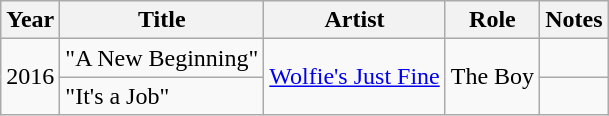<table class="wikitable">
<tr>
<th>Year</th>
<th>Title</th>
<th>Artist</th>
<th>Role</th>
<th>Notes</th>
</tr>
<tr>
<td rowspan="2">2016</td>
<td>"A New Beginning"</td>
<td rowspan="2"><a href='#'>Wolfie's Just Fine</a></td>
<td rowspan="2">The Boy</td>
<td></td>
</tr>
<tr>
<td>"It's a Job"</td>
<td></td>
</tr>
</table>
